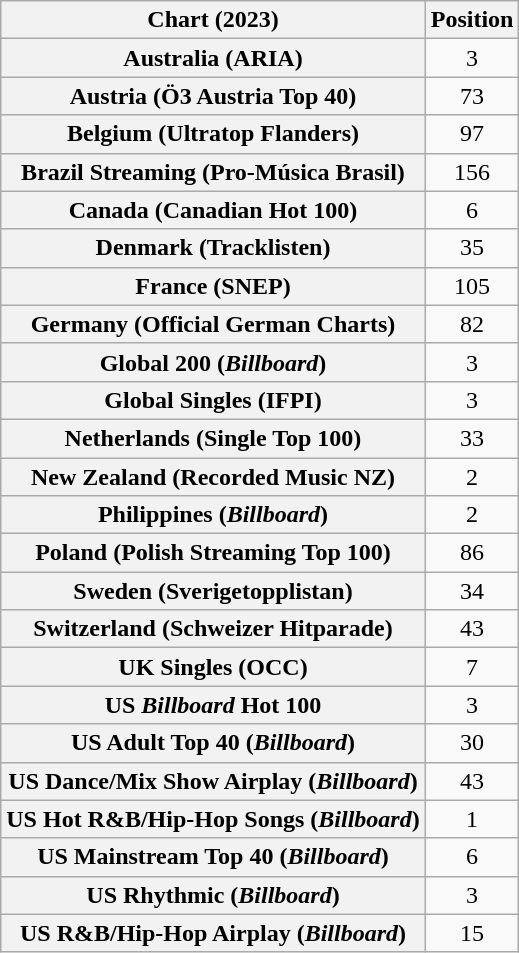<table class="wikitable sortable plainrowheaders" style="text-align:center">
<tr>
<th scope="col">Chart (2023)</th>
<th scope="col">Position</th>
</tr>
<tr>
<th scope="row">Australia (ARIA)</th>
<td>3</td>
</tr>
<tr>
<th scope="row">Austria (Ö3 Austria Top 40)</th>
<td>73</td>
</tr>
<tr>
<th scope="row">Belgium (Ultratop Flanders)</th>
<td>97</td>
</tr>
<tr>
<th scope="row">Brazil Streaming (Pro-Música Brasil)</th>
<td>156</td>
</tr>
<tr>
<th scope="row">Canada (Canadian Hot 100)</th>
<td>6</td>
</tr>
<tr>
<th scope="row">Denmark (Tracklisten)</th>
<td>35</td>
</tr>
<tr>
<th scope="row">France (SNEP)</th>
<td>105</td>
</tr>
<tr>
<th scope="row">Germany (Official German Charts)</th>
<td>82</td>
</tr>
<tr>
<th scope="row">Global 200 (<em>Billboard</em>)</th>
<td>3</td>
</tr>
<tr>
<th scope="row">Global Singles (IFPI)</th>
<td>3</td>
</tr>
<tr>
<th scope="row">Netherlands (Single Top 100)</th>
<td>33</td>
</tr>
<tr>
<th scope="row">New Zealand (Recorded Music NZ)</th>
<td>2</td>
</tr>
<tr>
<th scope="row">Philippines (<em>Billboard</em>)</th>
<td>2</td>
</tr>
<tr>
<th scope="row">Poland (Polish Streaming Top 100)</th>
<td>86</td>
</tr>
<tr>
<th scope="row">Sweden (Sverigetopplistan)</th>
<td>34</td>
</tr>
<tr>
<th scope="row">Switzerland (Schweizer Hitparade)</th>
<td>43</td>
</tr>
<tr>
<th scope="row">UK Singles (OCC)</th>
<td>7</td>
</tr>
<tr>
<th scope="row">US <em>Billboard</em> Hot 100</th>
<td>3</td>
</tr>
<tr>
<th scope="row">US Adult Top 40 (<em>Billboard</em>)</th>
<td>30</td>
</tr>
<tr>
<th scope="row">US Dance/Mix Show Airplay (<em>Billboard</em>)</th>
<td>43</td>
</tr>
<tr>
<th scope="row">US Hot R&B/Hip-Hop Songs (<em>Billboard</em>)</th>
<td>1</td>
</tr>
<tr>
<th scope="row">US Mainstream Top 40 (<em>Billboard</em>)</th>
<td>6</td>
</tr>
<tr>
<th scope="row">US Rhythmic (<em>Billboard</em>)</th>
<td>3</td>
</tr>
<tr>
<th scope="row">US R&B/Hip-Hop Airplay (<em>Billboard</em>)</th>
<td>15</td>
</tr>
</table>
